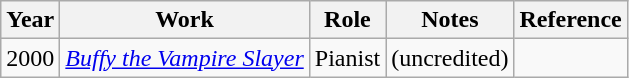<table class="wikitable">
<tr>
<th>Year</th>
<th>Work</th>
<th>Role</th>
<th>Notes</th>
<th>Reference</th>
</tr>
<tr>
<td>2000</td>
<td><em><a href='#'>Buffy the Vampire Slayer</a></em></td>
<td>Pianist</td>
<td>(uncredited)</td>
<td></td>
</tr>
</table>
